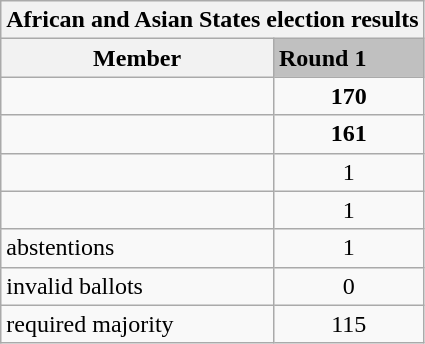<table class="wikitable collapsible">
<tr>
<th colspan="2">African and Asian States election results</th>
</tr>
<tr>
<th>Member</th>
<td style="background:silver;"><strong>Round 1</strong></td>
</tr>
<tr>
<td></td>
<td style="text-align:center;"><strong>170</strong></td>
</tr>
<tr>
<td></td>
<td style="text-align:center;"><strong>161</strong></td>
</tr>
<tr>
<td></td>
<td style="text-align:center;">1</td>
</tr>
<tr>
<td></td>
<td style="text-align:center;">1</td>
</tr>
<tr>
<td>abstentions</td>
<td style="text-align:center;">1</td>
</tr>
<tr>
<td>invalid ballots</td>
<td style="text-align:center;">0</td>
</tr>
<tr>
<td>required majority</td>
<td style="text-align:center;">115</td>
</tr>
</table>
